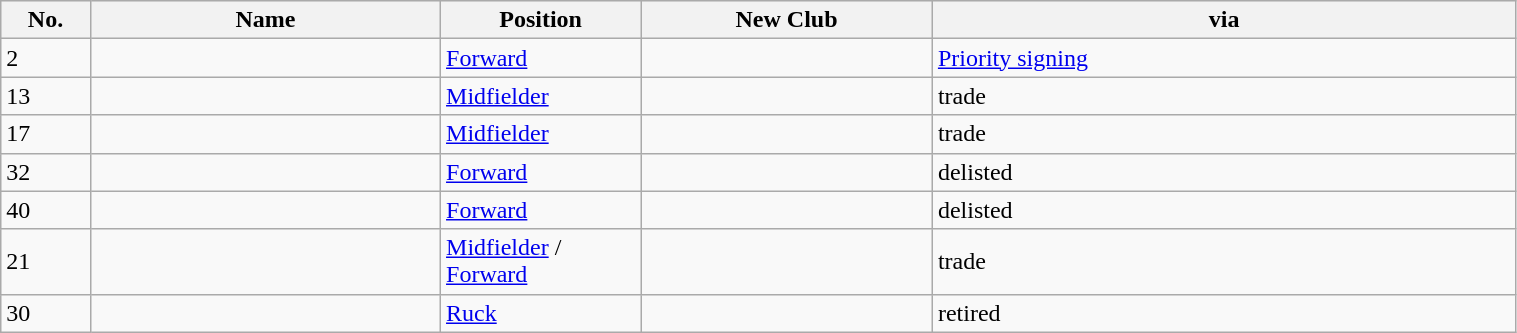<table class="wikitable sortable" style="width:80%;">
<tr style="background:#efefef;">
<th width=1%>No.</th>
<th width=6%>Name</th>
<th width=2%>Position</th>
<th width=5%>New Club</th>
<th width=10%>via</th>
</tr>
<tr>
<td align=left>2</td>
<td></td>
<td><a href='#'>Forward</a></td>
<td></td>
<td><a href='#'>Priority signing</a></td>
</tr>
<tr>
<td align=left>13</td>
<td></td>
<td><a href='#'>Midfielder</a></td>
<td></td>
<td>trade</td>
</tr>
<tr>
<td align=left>17</td>
<td></td>
<td><a href='#'>Midfielder</a></td>
<td></td>
<td>trade</td>
</tr>
<tr>
<td align=left>32</td>
<td></td>
<td><a href='#'>Forward</a></td>
<td></td>
<td>delisted</td>
</tr>
<tr>
<td align=left>40</td>
<td></td>
<td><a href='#'>Forward</a></td>
<td></td>
<td>delisted</td>
</tr>
<tr>
<td align=left>21</td>
<td></td>
<td><a href='#'>Midfielder</a> / <a href='#'>Forward</a></td>
<td></td>
<td>trade</td>
</tr>
<tr>
<td align=left>30</td>
<td></td>
<td><a href='#'>Ruck</a></td>
<td></td>
<td>retired</td>
</tr>
</table>
